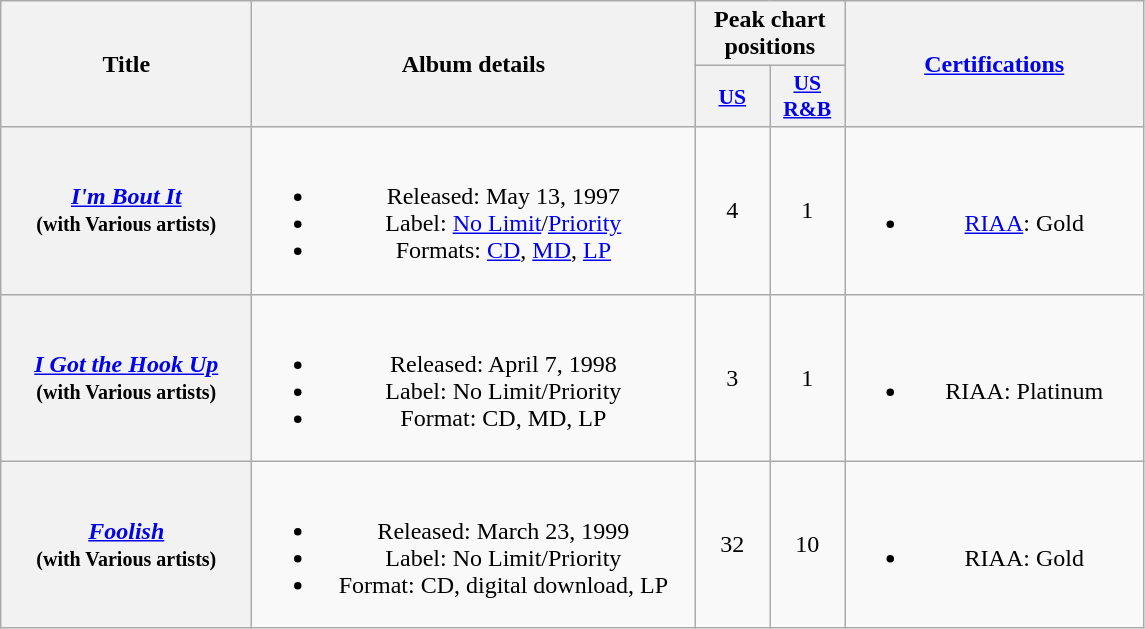<table class="wikitable plainrowheaders" style="text-align:center;">
<tr>
<th scope="col" rowspan="2" style="width:10em;">Title</th>
<th scope="col" rowspan="2" style="width:18em;">Album details</th>
<th scope="col" colspan="2">Peak chart positions</th>
<th scope="col" rowspan="2" style="width:12em;"><a href='#'>Certifications</a></th>
</tr>
<tr>
<th style="width:3em;font-size:90%;"><a href='#'>US</a><br></th>
<th style="width:3em;font-size:90%;"><a href='#'>US R&B</a><br></th>
</tr>
<tr>
<th scope="row"><em><a href='#'>I'm Bout It</a></em><br><small>(with Various artists)</small></th>
<td><br><ul><li>Released: May 13, 1997</li><li>Label: <a href='#'>No Limit</a>/<a href='#'>Priority</a></li><li>Formats: <a href='#'>CD</a>, <a href='#'>MD</a>, <a href='#'>LP</a></li></ul></td>
<td>4</td>
<td>1</td>
<td><br><ul><li><a href='#'>RIAA</a>: Gold</li></ul></td>
</tr>
<tr>
<th scope="row"><em><a href='#'>I Got the Hook Up</a></em><br><small>(with Various artists)</small></th>
<td><br><ul><li>Released: April 7, 1998</li><li>Label: No Limit/Priority</li><li>Format: CD, MD, LP</li></ul></td>
<td>3</td>
<td>1</td>
<td><br><ul><li>RIAA: Platinum</li></ul></td>
</tr>
<tr>
<th scope="row"><em><a href='#'>Foolish</a></em><br><small>(with Various artists)</small></th>
<td><br><ul><li>Released: March 23, 1999</li><li>Label: No Limit/Priority</li><li>Format: CD, digital download, LP</li></ul></td>
<td>32</td>
<td>10</td>
<td><br><ul><li>RIAA: Gold</li></ul></td>
</tr>
</table>
